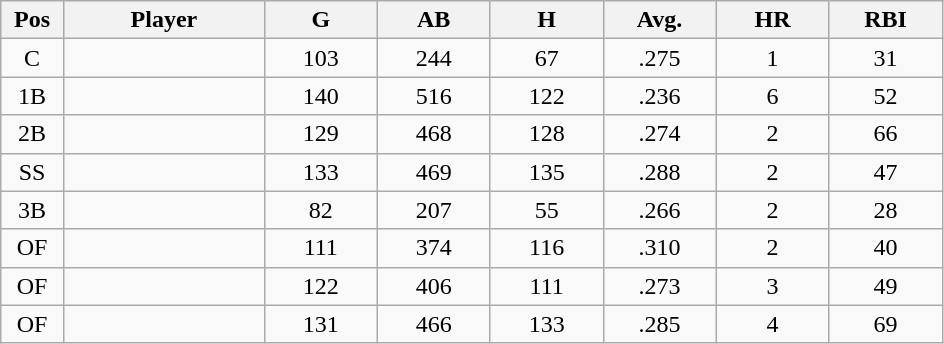<table class="wikitable sortable">
<tr>
<th bgcolor="#DDDDFF" width="5%">Pos</th>
<th bgcolor="#DDDDFF" width="16%">Player</th>
<th bgcolor="#DDDDFF" width="9%">G</th>
<th bgcolor="#DDDDFF" width="9%">AB</th>
<th bgcolor="#DDDDFF" width="9%">H</th>
<th bgcolor="#DDDDFF" width="9%">Avg.</th>
<th bgcolor="#DDDDFF" width="9%">HR</th>
<th bgcolor="#DDDDFF" width="9%">RBI</th>
</tr>
<tr align="center">
<td>C</td>
<td></td>
<td>103</td>
<td>244</td>
<td>67</td>
<td>.275</td>
<td>1</td>
<td>31</td>
</tr>
<tr align="center">
<td>1B</td>
<td></td>
<td>140</td>
<td>516</td>
<td>122</td>
<td>.236</td>
<td>6</td>
<td>52</td>
</tr>
<tr align="center">
<td>2B</td>
<td></td>
<td>129</td>
<td>468</td>
<td>128</td>
<td>.274</td>
<td>2</td>
<td>66</td>
</tr>
<tr align="center">
<td>SS</td>
<td></td>
<td>133</td>
<td>469</td>
<td>135</td>
<td>.288</td>
<td>2</td>
<td>47</td>
</tr>
<tr align="center">
<td>3B</td>
<td></td>
<td>82</td>
<td>207</td>
<td>55</td>
<td>.266</td>
<td>2</td>
<td>28</td>
</tr>
<tr align="center">
<td>OF</td>
<td></td>
<td>111</td>
<td>374</td>
<td>116</td>
<td>.310</td>
<td>2</td>
<td>40</td>
</tr>
<tr align="center">
<td>OF</td>
<td></td>
<td>122</td>
<td>406</td>
<td>111</td>
<td>.273</td>
<td>3</td>
<td>49</td>
</tr>
<tr align="center">
<td>OF</td>
<td></td>
<td>131</td>
<td>466</td>
<td>133</td>
<td>.285</td>
<td>4</td>
<td>69</td>
</tr>
</table>
